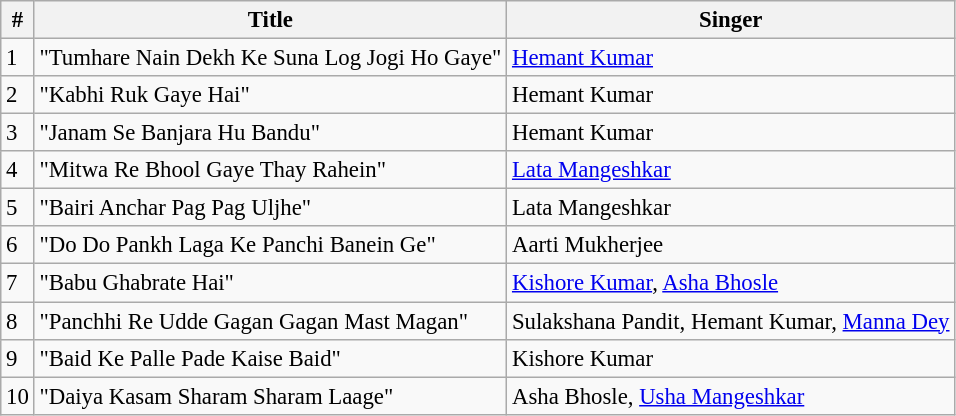<table class="wikitable" style="font-size:95%;">
<tr>
<th>#</th>
<th>Title</th>
<th>Singer</th>
</tr>
<tr>
<td>1</td>
<td>"Tumhare Nain Dekh Ke Suna Log Jogi Ho Gaye"</td>
<td><a href='#'>Hemant Kumar</a></td>
</tr>
<tr>
<td>2</td>
<td>"Kabhi Ruk Gaye Hai"</td>
<td>Hemant Kumar</td>
</tr>
<tr>
<td>3</td>
<td>"Janam Se Banjara Hu Bandu"</td>
<td>Hemant Kumar</td>
</tr>
<tr>
<td>4</td>
<td>"Mitwa Re Bhool Gaye Thay Rahein"</td>
<td><a href='#'>Lata Mangeshkar</a></td>
</tr>
<tr>
<td>5</td>
<td>"Bairi Anchar Pag Pag Uljhe"</td>
<td>Lata Mangeshkar</td>
</tr>
<tr>
<td>6</td>
<td>"Do Do Pankh Laga Ke Panchi Banein Ge"</td>
<td>Aarti Mukherjee</td>
</tr>
<tr>
<td>7</td>
<td>"Babu Ghabrate Hai"</td>
<td><a href='#'>Kishore Kumar</a>, <a href='#'>Asha Bhosle</a></td>
</tr>
<tr>
<td>8</td>
<td>"Panchhi Re Udde Gagan Gagan Mast Magan"</td>
<td>Sulakshana Pandit, Hemant Kumar, <a href='#'>Manna Dey</a></td>
</tr>
<tr>
<td>9</td>
<td>"Baid Ke Palle Pade Kaise Baid"</td>
<td>Kishore Kumar</td>
</tr>
<tr>
<td>10</td>
<td>"Daiya Kasam Sharam Sharam Laage"</td>
<td>Asha Bhosle, <a href='#'>Usha Mangeshkar</a></td>
</tr>
</table>
